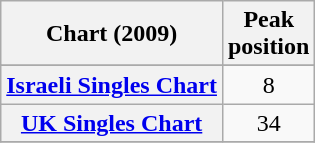<table class="wikitable sortable plainrowheaders" style="text-align:center">
<tr>
<th>Chart (2009)</th>
<th>Peak<br>position</th>
</tr>
<tr>
</tr>
<tr>
<th scope="row"><a href='#'>Israeli Singles Chart</a></th>
<td align="center">8</td>
</tr>
<tr>
<th scope="row"><a href='#'>UK Singles Chart</a></th>
<td align="center">34</td>
</tr>
<tr>
</tr>
</table>
